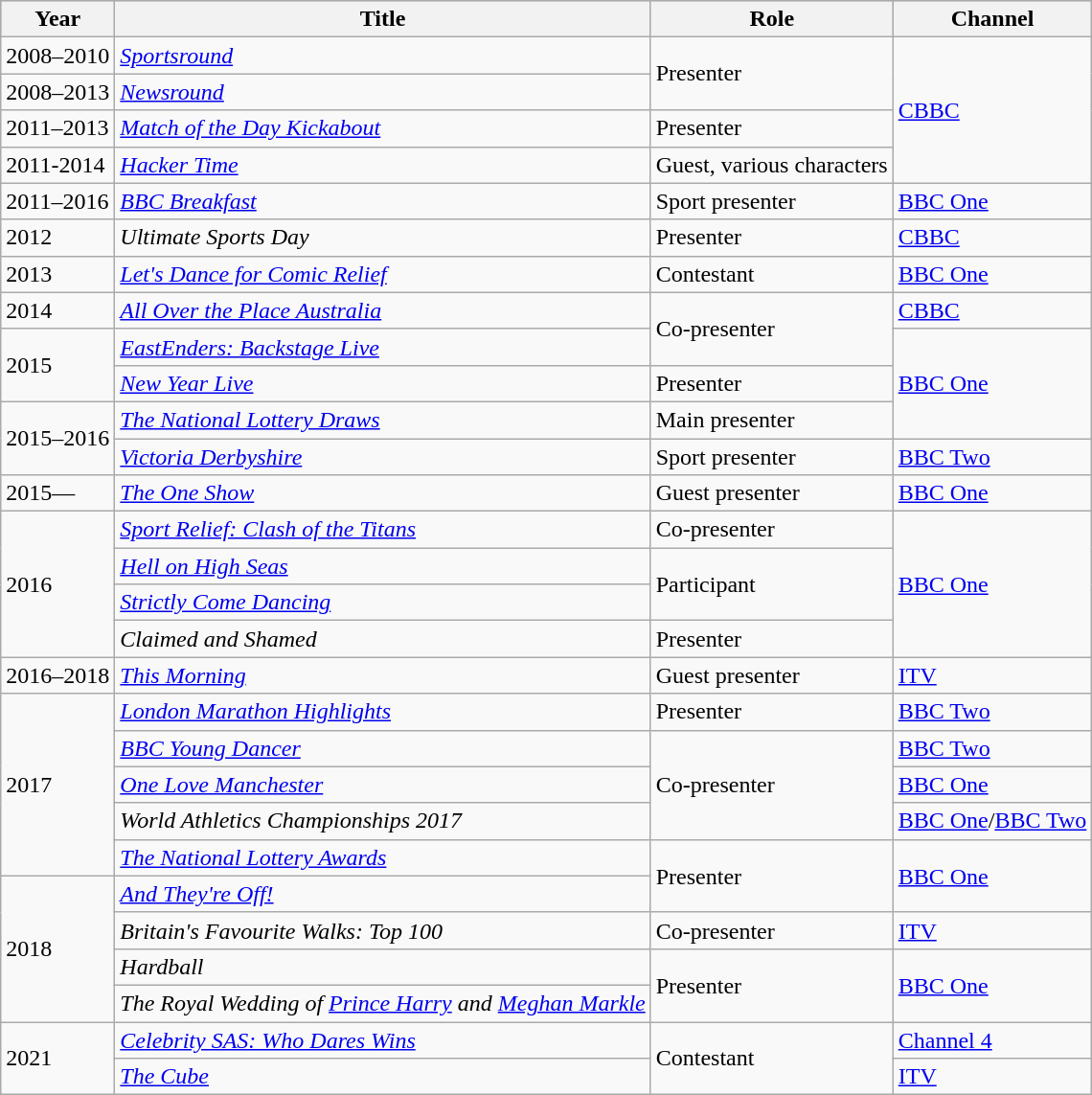<table class="wikitable">
<tr style="background:#b0c4de; text-align:center;">
<th>Year</th>
<th>Title</th>
<th>Role</th>
<th>Channel</th>
</tr>
<tr>
<td>2008–2010</td>
<td><em><a href='#'>Sportsround</a></em></td>
<td rowspan="2">Presenter</td>
<td rowspan="4"><a href='#'>CBBC</a></td>
</tr>
<tr>
<td>2008–2013</td>
<td><em><a href='#'>Newsround</a></em></td>
</tr>
<tr>
<td>2011–2013</td>
<td><em><a href='#'>Match of the Day Kickabout</a></em></td>
<td>Presenter</td>
</tr>
<tr>
<td>2011-2014</td>
<td><em><a href='#'>Hacker Time</a></em></td>
<td>Guest, various characters</td>
</tr>
<tr>
<td>2011–2016</td>
<td><em><a href='#'>BBC Breakfast</a></em></td>
<td>Sport presenter</td>
<td><a href='#'>BBC One</a></td>
</tr>
<tr>
<td>2012</td>
<td><em>Ultimate Sports Day</em></td>
<td>Presenter</td>
<td><a href='#'>CBBC</a></td>
</tr>
<tr>
<td>2013</td>
<td><em><a href='#'>Let's Dance for Comic Relief</a></em></td>
<td>Contestant</td>
<td><a href='#'>BBC One</a></td>
</tr>
<tr>
<td>2014</td>
<td><em><a href='#'>All Over the Place Australia</a></em></td>
<td rowspan="2">Co-presenter</td>
<td><a href='#'>CBBC</a></td>
</tr>
<tr>
<td rowspan="2">2015</td>
<td><em><a href='#'>EastEnders: Backstage Live</a></em></td>
<td rowspan="3"><a href='#'>BBC One</a></td>
</tr>
<tr>
<td><em><a href='#'>New Year Live</a></em></td>
<td>Presenter</td>
</tr>
<tr>
<td rowspan="2">2015–2016</td>
<td><em><a href='#'>The National Lottery Draws</a></em></td>
<td>Main presenter</td>
</tr>
<tr>
<td><em><a href='#'>Victoria Derbyshire</a></em></td>
<td>Sport presenter</td>
<td><a href='#'>BBC Two</a></td>
</tr>
<tr>
<td>2015—</td>
<td><em><a href='#'>The One Show</a></em></td>
<td>Guest presenter</td>
<td><a href='#'>BBC One</a></td>
</tr>
<tr>
<td rowspan="4">2016</td>
<td><em><a href='#'>Sport Relief: Clash of the Titans</a></em></td>
<td>Co-presenter</td>
<td rowspan="4"><a href='#'>BBC One</a></td>
</tr>
<tr>
<td><em><a href='#'>Hell on High Seas</a></em></td>
<td rowspan="2">Participant</td>
</tr>
<tr>
<td><em><a href='#'>Strictly Come Dancing</a></em></td>
</tr>
<tr>
<td><em>Claimed and Shamed</em></td>
<td>Presenter</td>
</tr>
<tr>
<td>2016–2018</td>
<td><em><a href='#'>This Morning</a></em></td>
<td>Guest presenter</td>
<td><a href='#'>ITV</a></td>
</tr>
<tr>
<td rowspan="5">2017</td>
<td><em><a href='#'>London Marathon Highlights</a></em></td>
<td>Presenter</td>
<td><a href='#'>BBC Two</a></td>
</tr>
<tr>
<td><em><a href='#'>BBC Young Dancer</a></em></td>
<td rowspan="3">Co-presenter</td>
<td><a href='#'>BBC Two</a></td>
</tr>
<tr>
<td><em><a href='#'>One Love Manchester</a></em></td>
<td><a href='#'>BBC One</a></td>
</tr>
<tr>
<td><em>World Athletics Championships 2017</em></td>
<td><a href='#'>BBC One</a>/<a href='#'>BBC Two</a></td>
</tr>
<tr>
<td><em><a href='#'>The National Lottery Awards</a></em></td>
<td rowspan="2">Presenter</td>
<td rowspan="2"><a href='#'>BBC One</a></td>
</tr>
<tr>
<td rowspan="4">2018</td>
<td><em><a href='#'>And They're Off!</a></em></td>
</tr>
<tr>
<td><em>Britain's Favourite Walks: Top 100</em></td>
<td>Co-presenter</td>
<td><a href='#'>ITV</a></td>
</tr>
<tr>
<td><em>Hardball</em></td>
<td rowspan="2">Presenter</td>
<td rowspan="2"><a href='#'>BBC One</a></td>
</tr>
<tr>
<td><em>The Royal Wedding of <a href='#'>Prince Harry</a> and <a href='#'>Meghan Markle</a></em></td>
</tr>
<tr>
<td rowspan="2">2021</td>
<td><em><a href='#'>Celebrity SAS: Who Dares Wins</a></em></td>
<td rowspan="2">Contestant</td>
<td><a href='#'>Channel 4</a></td>
</tr>
<tr>
<td><em><a href='#'>The Cube</a></em></td>
<td><a href='#'>ITV</a></td>
</tr>
</table>
